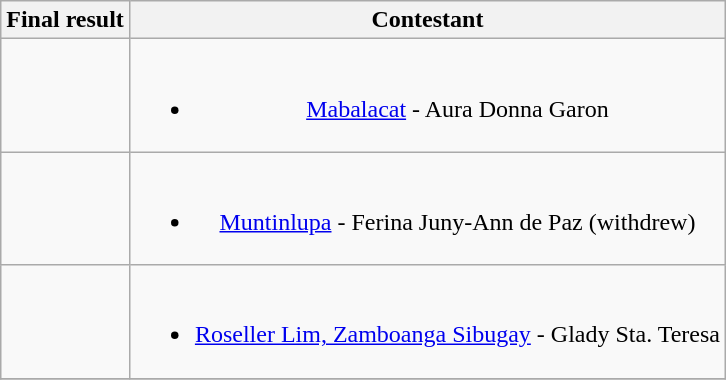<table class="wikitable" style="text-align:center;">
<tr>
<th>Final result</th>
<th>Contestant</th>
</tr>
<tr>
<td></td>
<td><br><ul><li><a href='#'>Mabalacat</a> - Aura Donna Garon</li></ul></td>
</tr>
<tr>
<td></td>
<td><br><ul><li><a href='#'>Muntinlupa</a> - Ferina Juny-Ann de Paz (withdrew)</li></ul></td>
</tr>
<tr>
<td></td>
<td><br><ul><li><a href='#'>Roseller Lim, Zamboanga Sibugay</a> - Glady Sta. Teresa</li></ul></td>
</tr>
<tr>
</tr>
</table>
